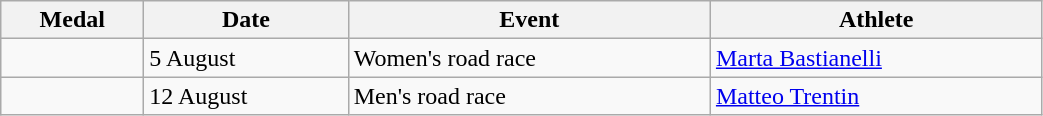<table class="wikitable sortable" width=55% style="font-size:100%; text-align:left;">
<tr>
<th>Medal</th>
<th>Date</th>
<th>Event</th>
<th>Athlete</th>
</tr>
<tr>
<td></td>
<td>5 August</td>
<td>Women's road race</td>
<td><a href='#'>Marta Bastianelli</a></td>
</tr>
<tr>
<td></td>
<td>12 August</td>
<td>Men's road race</td>
<td><a href='#'>Matteo Trentin</a></td>
</tr>
</table>
